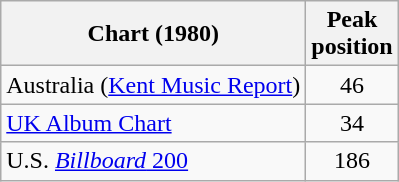<table class="wikitable" border="1">
<tr>
<th>Chart (1980)</th>
<th>Peak<br>position</th>
</tr>
<tr>
<td>Australia (<a href='#'>Kent Music Report</a>)</td>
<td style="text-align:center;">46</td>
</tr>
<tr>
<td><a href='#'>UK Album Chart</a></td>
<td align="center">34</td>
</tr>
<tr>
<td>U.S. <a href='#'><em>Billboard</em> 200</a></td>
<td align="center">186</td>
</tr>
</table>
